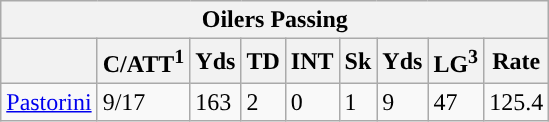<table class="wikitable">
<tr>
<th colspan="9">Oilers Passing</th>
</tr>
<tr>
<th></th>
<th>C/ATT<sup>1</sup></th>
<th>Yds</th>
<th>TD</th>
<th>INT</th>
<th>Sk</th>
<th>Yds</th>
<th>LG<sup>3</sup></th>
<th>Rate</th>
</tr>
<tr>
<td><a href='#'>Pastorini</a></td>
<td>9/17</td>
<td>163</td>
<td>2</td>
<td>0</td>
<td>1</td>
<td>9</td>
<td>47</td>
<td>125.4</td>
</tr>
</table>
